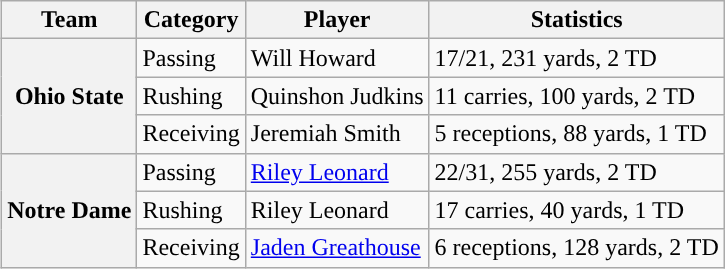<table class="wikitable" style="float:right">
<tr>
<th>Team</th>
<th>Category</th>
<th>Player</th>
<th>Statistics</th>
</tr>
<tr>
<th rowspan=3>Ohio State</th>
<td>Passing</td>
<td>Will Howard</td>
<td>17/21, 231 yards, 2 TD</td>
</tr>
<tr>
<td>Rushing</td>
<td>Quinshon Judkins</td>
<td>11 carries, 100 yards, 2 TD</td>
</tr>
<tr>
<td>Receiving</td>
<td>Jeremiah Smith</td>
<td>5 receptions, 88 yards, 1 TD</td>
</tr>
<tr>
<th rowspan=3>Notre Dame</th>
<td>Passing</td>
<td><a href='#'>Riley Leonard</a></td>
<td>22/31, 255 yards, 2 TD</td>
</tr>
<tr>
<td>Rushing</td>
<td>Riley Leonard</td>
<td>17 carries, 40 yards, 1 TD</td>
</tr>
<tr>
<td>Receiving</td>
<td><a href='#'>Jaden Greathouse</a></td>
<td>6 receptions, 128 yards, 2 TD</td>
</tr>
</table>
